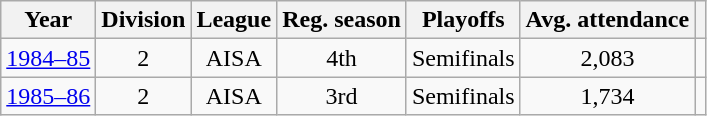<table class="wikitable" style="text-align:center">
<tr>
<th>Year</th>
<th>Division</th>
<th>League</th>
<th>Reg. season</th>
<th>Playoffs</th>
<th>Avg. attendance</th>
<th></th>
</tr>
<tr>
<td><a href='#'>1984–85</a></td>
<td>2</td>
<td>AISA</td>
<td>4th</td>
<td>Semifinals</td>
<td>2,083</td>
<td></td>
</tr>
<tr>
<td><a href='#'>1985–86</a></td>
<td>2</td>
<td>AISA</td>
<td>3rd</td>
<td>Semifinals</td>
<td>1,734</td>
<td></td>
</tr>
</table>
